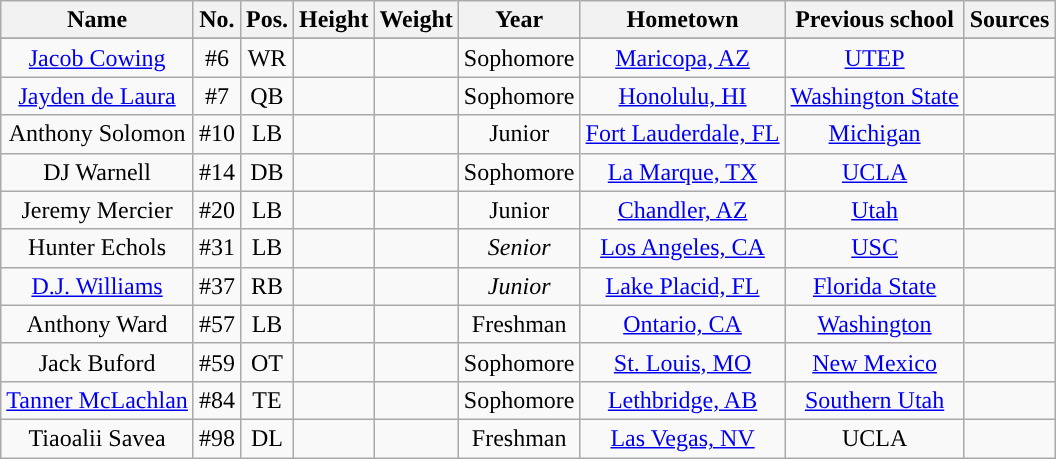<table class="wikitable sortable sortable" style="text-align: center">
<tr align=center>
<th style="text-align:center; ">Name</th>
<th style="text-align:center; ">No.</th>
<th style="text-align:center; ">Pos.</th>
<th style="text-align:center; ">Height</th>
<th style="text-align:center; ">Weight</th>
<th style="text-align:center; ">Year</th>
<th style="text-align:center; ">Hometown</th>
<th style="text-align:center; ">Previous school</th>
<th style="text-align:center; ">Sources</th>
</tr>
<tr>
</tr>
<tr>
<td><a href='#'>Jacob Cowing</a></td>
<td>#6</td>
<td>WR</td>
<td></td>
<td></td>
<td>Sophomore</td>
<td><a href='#'>Maricopa, AZ</a></td>
<td><a href='#'>UTEP</a></td>
<td></td>
</tr>
<tr>
<td><a href='#'>Jayden de Laura</a></td>
<td>#7</td>
<td>QB</td>
<td></td>
<td></td>
<td>Sophomore</td>
<td><a href='#'>Honolulu, HI</a></td>
<td><a href='#'>Washington State</a></td>
<td></td>
</tr>
<tr>
<td>Anthony Solomon</td>
<td>#10</td>
<td>LB</td>
<td></td>
<td></td>
<td>Junior</td>
<td><a href='#'>Fort Lauderdale, FL</a></td>
<td><a href='#'>Michigan</a></td>
<td></td>
</tr>
<tr>
<td>DJ Warnell</td>
<td>#14</td>
<td>DB</td>
<td></td>
<td></td>
<td>Sophomore</td>
<td><a href='#'>La Marque, TX</a></td>
<td><a href='#'>UCLA</a></td>
<td></td>
</tr>
<tr>
<td>Jeremy Mercier</td>
<td>#20</td>
<td>LB</td>
<td></td>
<td></td>
<td>Junior</td>
<td><a href='#'>Chandler, AZ</a></td>
<td><a href='#'>Utah</a></td>
<td></td>
</tr>
<tr>
<td>Hunter Echols</td>
<td>#31</td>
<td>LB</td>
<td></td>
<td></td>
<td><em> Senior</em></td>
<td><a href='#'>Los Angeles, CA</a></td>
<td><a href='#'>USC</a></td>
<td></td>
</tr>
<tr>
<td><a href='#'>D.J. Williams</a></td>
<td>#37</td>
<td>RB</td>
<td></td>
<td></td>
<td><em> Junior</em></td>
<td><a href='#'>Lake Placid, FL</a></td>
<td><a href='#'>Florida State</a></td>
<td></td>
</tr>
<tr>
<td>Anthony Ward</td>
<td>#57</td>
<td>LB</td>
<td></td>
<td></td>
<td>Freshman</td>
<td><a href='#'>Ontario, CA</a></td>
<td><a href='#'>Washington</a></td>
<td></td>
</tr>
<tr>
<td>Jack Buford</td>
<td>#59</td>
<td>OT</td>
<td></td>
<td></td>
<td>Sophomore</td>
<td><a href='#'>St. Louis, MO</a></td>
<td><a href='#'>New Mexico</a></td>
<td></td>
</tr>
<tr>
<td><a href='#'>Tanner McLachlan</a></td>
<td>#84</td>
<td>TE</td>
<td></td>
<td></td>
<td>Sophomore</td>
<td><a href='#'>Lethbridge, AB</a></td>
<td><a href='#'>Southern Utah</a></td>
<td></td>
</tr>
<tr>
<td>Tiaoalii Savea</td>
<td>#98</td>
<td>DL</td>
<td></td>
<td></td>
<td>Freshman</td>
<td><a href='#'>Las Vegas, NV</a></td>
<td>UCLA</td>
<td></td>
</tr>
</table>
